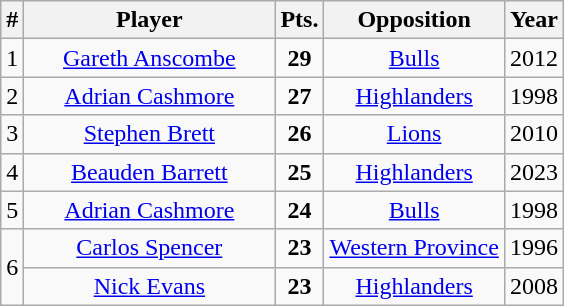<table class="wikitable sortable" style="text-align:center;">
<tr>
<th>#</th>
<th style="width:160px;">Player</th>
<th>Pts.</th>
<th>Opposition</th>
<th>Year</th>
</tr>
<tr>
<td>1</td>
<td><a href='#'>Gareth Anscombe</a></td>
<td><strong>29</strong></td>
<td><a href='#'>Bulls</a></td>
<td>2012</td>
</tr>
<tr>
<td>2</td>
<td><a href='#'>Adrian Cashmore</a></td>
<td><strong>27</strong></td>
<td><a href='#'>Highlanders</a></td>
<td>1998</td>
</tr>
<tr>
<td>3</td>
<td><a href='#'>Stephen Brett</a></td>
<td><strong>26</strong></td>
<td><a href='#'>Lions</a></td>
<td>2010</td>
</tr>
<tr>
<td>4</td>
<td><a href='#'>Beauden Barrett</a></td>
<td><strong>25</strong></td>
<td><a href='#'>Highlanders</a></td>
<td>2023</td>
</tr>
<tr>
<td>5</td>
<td><a href='#'>Adrian Cashmore</a></td>
<td><strong>24</strong></td>
<td><a href='#'>Bulls</a></td>
<td>1998</td>
</tr>
<tr>
<td rowspan="2">6</td>
<td><a href='#'>Carlos Spencer</a></td>
<td><strong>23</strong></td>
<td><a href='#'>Western Province</a></td>
<td>1996</td>
</tr>
<tr>
<td><a href='#'>Nick Evans</a></td>
<td><strong>23</strong></td>
<td><a href='#'>Highlanders</a></td>
<td>2008</td>
</tr>
</table>
